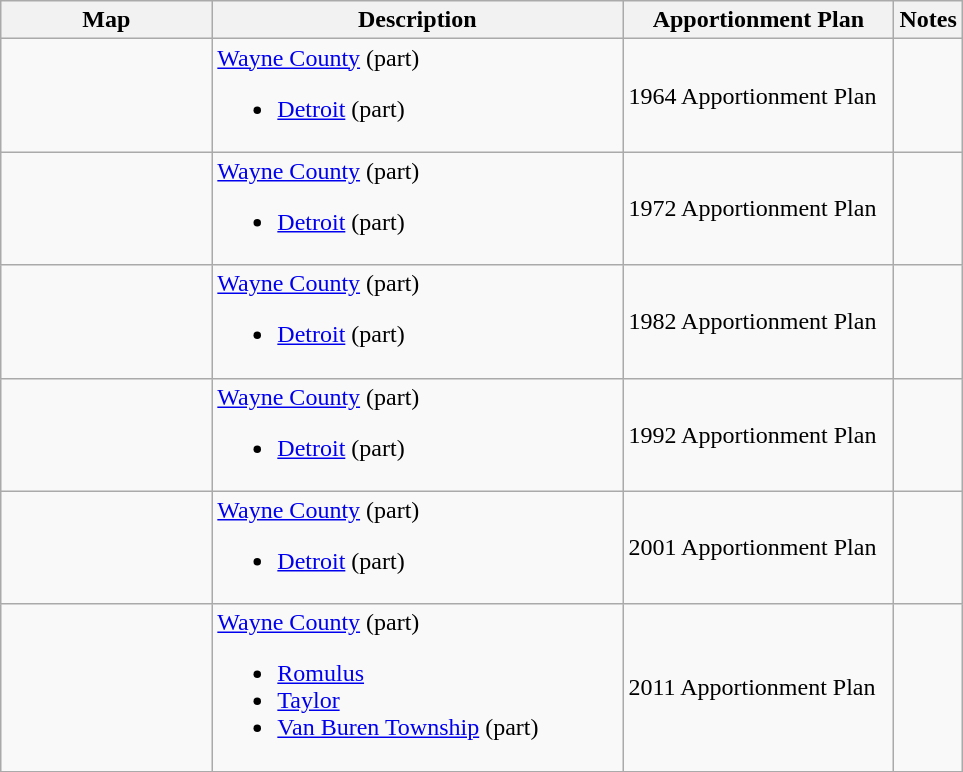<table class="wikitable sortable">
<tr>
<th style="width:100pt;">Map</th>
<th style="width:200pt;">Description</th>
<th style="width:130pt;">Apportionment Plan</th>
<th style="width:15pt;">Notes</th>
</tr>
<tr>
<td></td>
<td><a href='#'>Wayne County</a> (part)<br><ul><li><a href='#'>Detroit</a> (part)</li></ul></td>
<td>1964 Apportionment Plan</td>
<td></td>
</tr>
<tr>
<td></td>
<td><a href='#'>Wayne County</a> (part)<br><ul><li><a href='#'>Detroit</a> (part)</li></ul></td>
<td>1972 Apportionment Plan</td>
<td></td>
</tr>
<tr>
<td></td>
<td><a href='#'>Wayne County</a> (part)<br><ul><li><a href='#'>Detroit</a> (part)</li></ul></td>
<td>1982 Apportionment Plan</td>
<td></td>
</tr>
<tr>
<td></td>
<td><a href='#'>Wayne County</a> (part)<br><ul><li><a href='#'>Detroit</a> (part)</li></ul></td>
<td>1992 Apportionment Plan</td>
<td></td>
</tr>
<tr>
<td></td>
<td><a href='#'>Wayne County</a> (part)<br><ul><li><a href='#'>Detroit</a> (part)</li></ul></td>
<td>2001 Apportionment Plan</td>
<td></td>
</tr>
<tr>
<td></td>
<td><a href='#'>Wayne County</a> (part)<br><ul><li><a href='#'>Romulus</a></li><li><a href='#'>Taylor</a></li><li><a href='#'>Van Buren Township</a> (part)</li></ul></td>
<td>2011 Apportionment Plan</td>
<td></td>
</tr>
<tr>
</tr>
</table>
